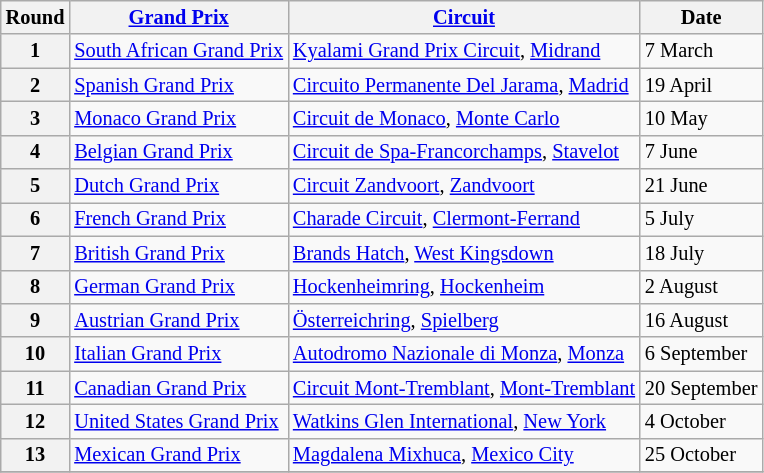<table class="wikitable" style="font-size: 85%;">
<tr>
<th>Round</th>
<th><a href='#'>Grand Prix</a></th>
<th><a href='#'>Circuit</a></th>
<th>Date</th>
</tr>
<tr>
<th>1</th>
<td><a href='#'>South African Grand Prix</a></td>
<td> <a href='#'>Kyalami Grand Prix Circuit</a>, <a href='#'>Midrand</a></td>
<td>7 March</td>
</tr>
<tr>
<th>2</th>
<td><a href='#'>Spanish Grand Prix</a></td>
<td> <a href='#'>Circuito Permanente Del Jarama</a>, <a href='#'>Madrid</a></td>
<td>19 April</td>
</tr>
<tr>
<th>3</th>
<td><a href='#'>Monaco Grand Prix</a></td>
<td> <a href='#'>Circuit de Monaco</a>, <a href='#'>Monte Carlo</a></td>
<td>10 May</td>
</tr>
<tr>
<th>4</th>
<td><a href='#'>Belgian Grand Prix</a></td>
<td> <a href='#'>Circuit de Spa-Francorchamps</a>, <a href='#'>Stavelot</a></td>
<td>7 June</td>
</tr>
<tr>
<th>5</th>
<td><a href='#'>Dutch Grand Prix</a></td>
<td> <a href='#'>Circuit Zandvoort</a>, <a href='#'>Zandvoort</a></td>
<td>21 June</td>
</tr>
<tr>
<th>6</th>
<td><a href='#'>French Grand Prix</a></td>
<td> <a href='#'>Charade Circuit</a>, <a href='#'>Clermont-Ferrand</a></td>
<td>5 July</td>
</tr>
<tr>
<th>7</th>
<td><a href='#'>British Grand Prix</a></td>
<td> <a href='#'>Brands Hatch</a>, <a href='#'>West Kingsdown</a></td>
<td>18 July</td>
</tr>
<tr>
<th>8</th>
<td><a href='#'>German Grand Prix</a></td>
<td> <a href='#'>Hockenheimring</a>, <a href='#'>Hockenheim</a></td>
<td>2 August</td>
</tr>
<tr>
<th>9</th>
<td><a href='#'>Austrian Grand Prix</a></td>
<td> <a href='#'>Österreichring</a>, <a href='#'>Spielberg</a></td>
<td>16 August</td>
</tr>
<tr>
<th>10</th>
<td><a href='#'>Italian Grand Prix</a></td>
<td> <a href='#'>Autodromo Nazionale di Monza</a>, <a href='#'>Monza</a></td>
<td>6 September</td>
</tr>
<tr>
<th>11</th>
<td><a href='#'>Canadian Grand Prix</a></td>
<td> <a href='#'>Circuit Mont-Tremblant</a>, <a href='#'>Mont-Tremblant</a></td>
<td>20 September</td>
</tr>
<tr>
<th>12</th>
<td><a href='#'>United States Grand Prix</a></td>
<td> <a href='#'>Watkins Glen International</a>, <a href='#'>New York</a></td>
<td>4 October</td>
</tr>
<tr>
<th>13</th>
<td><a href='#'>Mexican Grand Prix</a></td>
<td> <a href='#'>Magdalena Mixhuca</a>, <a href='#'>Mexico City</a></td>
<td>25 October</td>
</tr>
<tr>
</tr>
</table>
